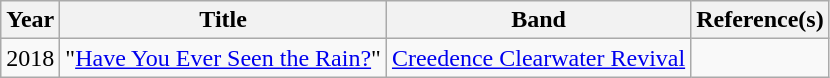<table class="wikitable">
<tr>
<th>Year</th>
<th>Title</th>
<th>Band</th>
<th scope="col" class="unsortable">Reference(s)</th>
</tr>
<tr>
<td>2018</td>
<td>"<a href='#'>Have You Ever Seen the Rain?</a>"</td>
<td><a href='#'>Creedence Clearwater Revival</a></td>
<td></td>
</tr>
</table>
